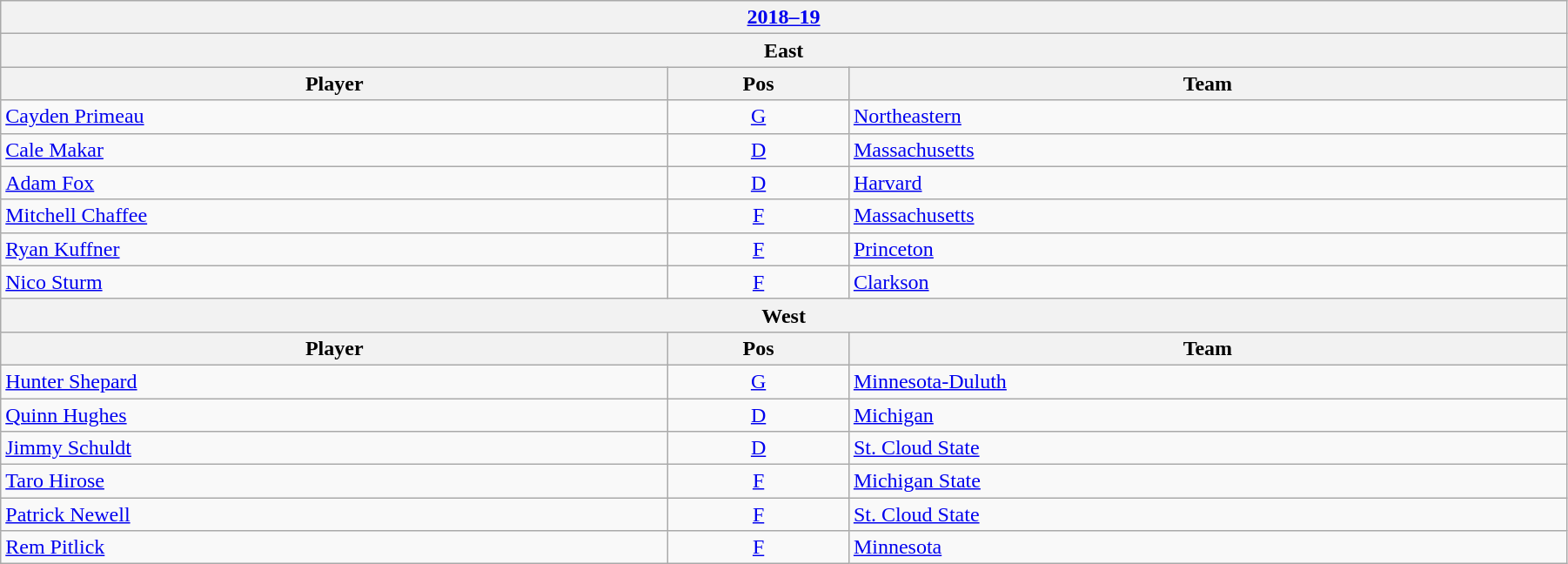<table class="wikitable" width=95%>
<tr>
<th colspan=3><a href='#'>2018–19</a></th>
</tr>
<tr>
<th colspan=3><strong>East</strong></th>
</tr>
<tr>
<th>Player</th>
<th>Pos</th>
<th>Team</th>
</tr>
<tr>
<td><a href='#'>Cayden Primeau</a></td>
<td style="text-align:center;"><a href='#'>G</a></td>
<td><a href='#'>Northeastern</a></td>
</tr>
<tr>
<td><a href='#'>Cale Makar</a></td>
<td style="text-align:center;"><a href='#'>D</a></td>
<td><a href='#'>Massachusetts</a></td>
</tr>
<tr>
<td><a href='#'>Adam Fox</a></td>
<td style="text-align:center;"><a href='#'>D</a></td>
<td><a href='#'>Harvard</a></td>
</tr>
<tr>
<td><a href='#'>Mitchell Chaffee</a></td>
<td style="text-align:center;"><a href='#'>F</a></td>
<td><a href='#'>Massachusetts</a></td>
</tr>
<tr>
<td><a href='#'>Ryan Kuffner</a></td>
<td style="text-align:center;"><a href='#'>F</a></td>
<td><a href='#'>Princeton</a></td>
</tr>
<tr>
<td><a href='#'>Nico Sturm</a></td>
<td style="text-align:center;"><a href='#'>F</a></td>
<td><a href='#'>Clarkson</a></td>
</tr>
<tr>
<th colspan=3><strong>West</strong></th>
</tr>
<tr>
<th>Player</th>
<th>Pos</th>
<th>Team</th>
</tr>
<tr>
<td><a href='#'>Hunter Shepard</a></td>
<td style="text-align:center;"><a href='#'>G</a></td>
<td><a href='#'>Minnesota-Duluth</a></td>
</tr>
<tr>
<td><a href='#'>Quinn Hughes</a></td>
<td style="text-align:center;"><a href='#'>D</a></td>
<td><a href='#'>Michigan</a></td>
</tr>
<tr>
<td><a href='#'>Jimmy Schuldt</a></td>
<td style="text-align:center;"><a href='#'>D</a></td>
<td><a href='#'>St. Cloud State</a></td>
</tr>
<tr>
<td><a href='#'>Taro Hirose</a></td>
<td style="text-align:center;"><a href='#'>F</a></td>
<td><a href='#'>Michigan State</a></td>
</tr>
<tr>
<td><a href='#'>Patrick Newell</a></td>
<td style="text-align:center;"><a href='#'>F</a></td>
<td><a href='#'>St. Cloud State</a></td>
</tr>
<tr>
<td><a href='#'>Rem Pitlick</a></td>
<td style="text-align:center;"><a href='#'>F</a></td>
<td><a href='#'>Minnesota</a></td>
</tr>
</table>
